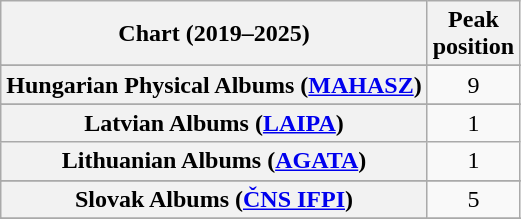<table class="wikitable sortable plainrowheaders" style="text-align:center">
<tr>
<th scope="col">Chart (2019–2025)</th>
<th scope="col">Peak<br>position</th>
</tr>
<tr>
</tr>
<tr>
</tr>
<tr>
</tr>
<tr>
</tr>
<tr>
</tr>
<tr>
</tr>
<tr>
</tr>
<tr>
</tr>
<tr>
</tr>
<tr>
</tr>
<tr>
</tr>
<tr>
<th scope="row">Hungarian Physical Albums (<a href='#'>MAHASZ</a>)</th>
<td>9</td>
</tr>
<tr>
</tr>
<tr>
</tr>
<tr>
<th scope="row">Latvian Albums (<a href='#'>LAIPA</a>)</th>
<td>1</td>
</tr>
<tr>
<th scope="row">Lithuanian Albums (<a href='#'>AGATA</a>)</th>
<td>1</td>
</tr>
<tr>
</tr>
<tr>
</tr>
<tr>
</tr>
<tr>
</tr>
<tr>
<th scope="row">Slovak Albums (<a href='#'>ČNS IFPI</a>)</th>
<td>5</td>
</tr>
<tr>
</tr>
<tr>
</tr>
<tr>
</tr>
<tr>
</tr>
<tr>
</tr>
<tr>
</tr>
</table>
